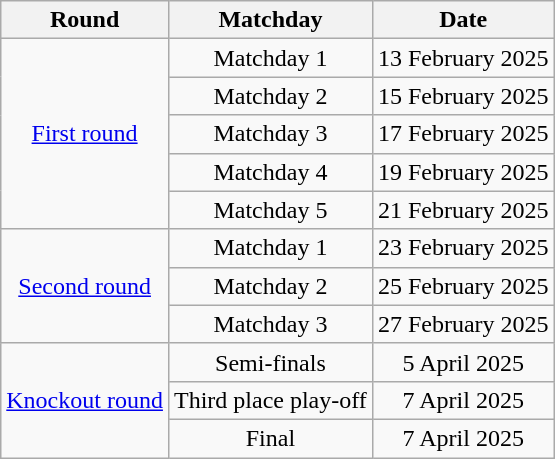<table class="wikitable" style="text-align:center">
<tr>
<th>Round</th>
<th>Matchday</th>
<th>Date</th>
</tr>
<tr>
<td rowspan="5"><a href='#'>First round</a></td>
<td>Matchday 1</td>
<td>13 February 2025</td>
</tr>
<tr>
<td>Matchday 2</td>
<td>15 February 2025</td>
</tr>
<tr>
<td>Matchday 3</td>
<td>17 February 2025</td>
</tr>
<tr>
<td>Matchday 4</td>
<td>19 February 2025</td>
</tr>
<tr>
<td>Matchday 5</td>
<td>21 February 2025</td>
</tr>
<tr>
<td rowspan="3"><a href='#'>Second round</a></td>
<td>Matchday 1</td>
<td>23 February 2025</td>
</tr>
<tr>
<td>Matchday 2</td>
<td>25 February 2025</td>
</tr>
<tr>
<td>Matchday 3</td>
<td>27 February 2025</td>
</tr>
<tr>
<td rowspan="3"><a href='#'>Knockout round</a></td>
<td>Semi-finals</td>
<td>5 April 2025</td>
</tr>
<tr>
<td>Third place play-off</td>
<td>7 April 2025</td>
</tr>
<tr>
<td>Final</td>
<td>7 April 2025</td>
</tr>
</table>
